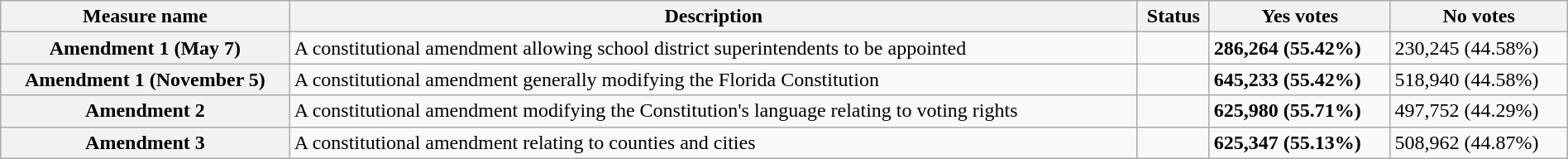<table class="wikitable sortable plainrowheaders" style="width:100%">
<tr>
<th scope="col">Measure name</th>
<th class="unsortable" scope="col">Description</th>
<th scope="col">Status</th>
<th scope="col">Yes votes</th>
<th scope="col">No votes</th>
</tr>
<tr>
<th scope="row">Amendment 1 (May 7)</th>
<td>A constitutional amendment allowing school district superintendents to be appointed</td>
<td></td>
<td><strong>286,264 (55.42%)</strong></td>
<td>230,245 (44.58%)</td>
</tr>
<tr>
<th scope="row">Amendment 1 (November 5)</th>
<td>A constitutional amendment generally modifying the Florida Constitution</td>
<td></td>
<td><strong>645,233 (55.42%)</strong></td>
<td>518,940 (44.58%)</td>
</tr>
<tr>
<th scope="row">Amendment 2</th>
<td>A constitutional amendment modifying the Constitution's language relating to voting rights</td>
<td></td>
<td><strong>625,980 (55.71%)</strong></td>
<td>497,752 (44.29%)</td>
</tr>
<tr>
<th scope="row">Amendment 3</th>
<td>A constitutional amendment relating to counties and cities</td>
<td></td>
<td><strong>625,347 (55.13%)</strong></td>
<td>508,962 (44.87%)</td>
</tr>
</table>
